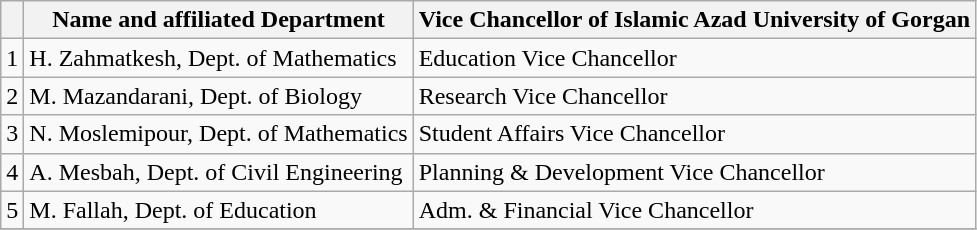<table class="wikitable">
<tr>
<th></th>
<th>Name and affiliated Department</th>
<th>Vice Chancellor of Islamic Azad University of Gorgan</th>
</tr>
<tr>
<td>1</td>
<td>H. Zahmatkesh, Dept. of Mathematics</td>
<td>Education Vice Chancellor</td>
</tr>
<tr>
<td>2</td>
<td>M. Mazandarani, Dept. of Biology</td>
<td>Research Vice Chancellor</td>
</tr>
<tr>
<td>3</td>
<td>N. Moslemipour, Dept. of Mathematics</td>
<td>Student Affairs Vice Chancellor</td>
</tr>
<tr>
<td>4</td>
<td>A. Mesbah, Dept. of Civil Engineering</td>
<td>Planning & Development Vice Chancellor</td>
</tr>
<tr>
<td>5</td>
<td>M. Fallah, Dept. of Education</td>
<td>Adm. & Financial Vice Chancellor</td>
</tr>
<tr>
</tr>
</table>
